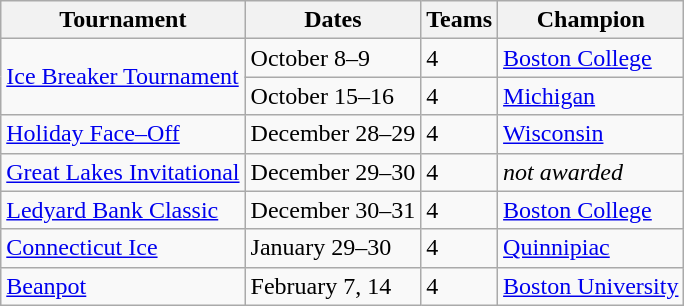<table class="wikitable">
<tr>
<th>Tournament</th>
<th>Dates</th>
<th>Teams</th>
<th>Champion</th>
</tr>
<tr>
<td rowspan=2><a href='#'>Ice Breaker Tournament</a></td>
<td>October 8–9</td>
<td>4</td>
<td><a href='#'>Boston College</a></td>
</tr>
<tr>
<td>October 15–16</td>
<td>4</td>
<td><a href='#'>Michigan</a></td>
</tr>
<tr>
<td><a href='#'>Holiday Face–Off</a></td>
<td>December 28–29</td>
<td>4</td>
<td><a href='#'>Wisconsin</a></td>
</tr>
<tr>
<td><a href='#'>Great Lakes Invitational</a></td>
<td>December 29–30</td>
<td>4</td>
<td><em>not awarded</em></td>
</tr>
<tr>
<td><a href='#'>Ledyard Bank Classic</a></td>
<td>December 30–31</td>
<td>4</td>
<td><a href='#'>Boston College</a></td>
</tr>
<tr>
<td><a href='#'>Connecticut Ice</a></td>
<td>January 29–30</td>
<td>4</td>
<td><a href='#'>Quinnipiac</a></td>
</tr>
<tr>
<td><a href='#'>Beanpot</a></td>
<td>February 7, 14</td>
<td>4</td>
<td><a href='#'>Boston University</a></td>
</tr>
</table>
